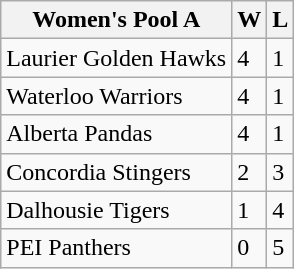<table class="wikitable">
<tr>
<th>Women's Pool A</th>
<th>W</th>
<th>L</th>
</tr>
<tr>
<td>Laurier Golden Hawks</td>
<td>4</td>
<td>1</td>
</tr>
<tr>
<td>Waterloo Warriors</td>
<td>4</td>
<td>1</td>
</tr>
<tr>
<td>Alberta Pandas</td>
<td>4</td>
<td>1</td>
</tr>
<tr>
<td>Concordia Stingers</td>
<td>2</td>
<td>3</td>
</tr>
<tr>
<td>Dalhousie Tigers</td>
<td>1</td>
<td>4</td>
</tr>
<tr>
<td>PEI Panthers</td>
<td>0</td>
<td>5</td>
</tr>
</table>
